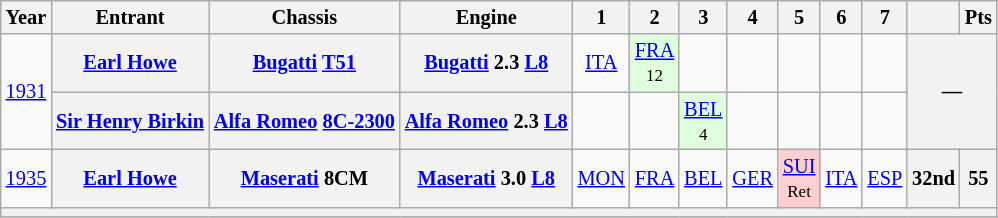<table class="wikitable" style="text-align:center; font-size:85%">
<tr>
<th>Year</th>
<th>Entrant</th>
<th>Chassis</th>
<th>Engine</th>
<th>1</th>
<th>2</th>
<th>3</th>
<th>4</th>
<th>5</th>
<th>6</th>
<th>7</th>
<th></th>
<th>Pts</th>
</tr>
<tr>
<td rowspan=2><a href='#'>1931</a></td>
<th nowrap><a href='#'>Earl Howe</a></th>
<th nowrap><a href='#'>Bugatti</a> <a href='#'>T51</a></th>
<th nowrap><a href='#'>Bugatti</a> 2.3 <a href='#'>L8</a></th>
<td><a href='#'>ITA</a></td>
<td style="background:#DFFFDF;"><a href='#'>FRA</a><br><small>12</small></td>
<td></td>
<td></td>
<td></td>
<td></td>
<td></td>
<th colspan=2 rowspan=2>—</th>
</tr>
<tr>
<th nowrap><a href='#'>Sir Henry Birkin</a></th>
<th nowrap><a href='#'>Alfa Romeo</a> <a href='#'>8C-2300</a></th>
<th nowrap><a href='#'>Alfa Romeo</a> 2.3 <a href='#'>L8</a></th>
<td></td>
<td></td>
<td style="background:#DFFFDF;"><a href='#'>BEL</a><br><small>4</small></td>
<td></td>
<td></td>
<td></td>
<td></td>
</tr>
<tr>
<td><a href='#'>1935</a></td>
<th nowrap><a href='#'>Earl Howe</a></th>
<th nowrap><a href='#'>Maserati</a> 8CM</th>
<th nowrap><a href='#'>Maserati</a> 3.0 <a href='#'>L8</a></th>
<td><a href='#'>MON</a></td>
<td><a href='#'>FRA</a></td>
<td><a href='#'>BEL</a></td>
<td><a href='#'>GER</a></td>
<td style="background:#FFCFCF;"><a href='#'>SUI</a><br><small>Ret</small></td>
<td><a href='#'>ITA</a></td>
<td><a href='#'>ESP</a></td>
<th>32nd</th>
<th>55</th>
</tr>
<tr>
<th colspan=13></th>
</tr>
</table>
